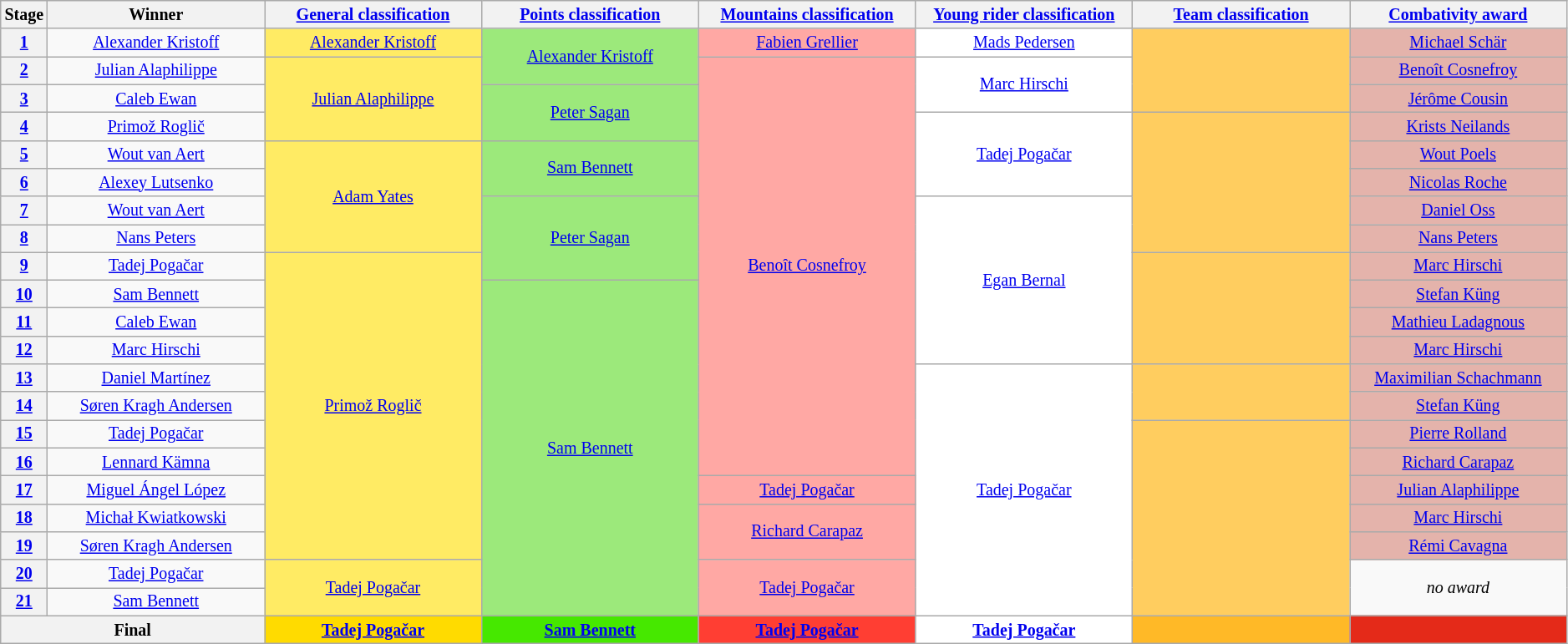<table class="wikitable" style="text-align: center; font-size:smaller;">
<tr>
<th scope="col" style="width:1%;">Stage</th>
<th scope="col" style="width:14%;">Winner</th>
<th scope="col" style="width:14%;"><a href='#'>General classification</a><br></th>
<th scope="col" style="width:14%;"><a href='#'>Points classification</a><br></th>
<th scope="col" style="width:14%;"><a href='#'>Mountains classification</a><br></th>
<th scope="col" style="width:14%;"><a href='#'>Young rider classification</a><br></th>
<th scope="col" style="width:14%;"><a href='#'>Team classification</a><br></th>
<th scope="col" style="width:14%;"><a href='#'>Combativity award</a><br></th>
</tr>
<tr>
<th><a href='#'>1</a></th>
<td><a href='#'>Alexander Kristoff</a></td>
<td style="background:#FFEB64;"><a href='#'>Alexander Kristoff</a></td>
<td style="background:#9CE97B;" rowspan="2"><a href='#'>Alexander Kristoff</a></td>
<td style="background:#FFA8A4;"><a href='#'>Fabien Grellier</a></td>
<td style="background:white;"><a href='#'>Mads Pedersen</a></td>
<td style="background:#FFCD5F;" rowspan="3"></td>
<td style="background:#E4B3AB;"><a href='#'>Michael Schär</a></td>
</tr>
<tr>
<th><a href='#'>2</a></th>
<td><a href='#'>Julian Alaphilippe</a></td>
<td style="background:#FFEB64;" rowspan="3"><a href='#'>Julian Alaphilippe</a></td>
<td style="background:#FFA8A4;" rowspan="15"><a href='#'>Benoît Cosnefroy</a></td>
<td style="background:white;" rowspan="2"><a href='#'>Marc Hirschi</a></td>
<td style="background:#E4B3AB;"><a href='#'>Benoît Cosnefroy</a></td>
</tr>
<tr>
<th><a href='#'>3</a></th>
<td><a href='#'>Caleb Ewan</a></td>
<td style="background:#9CE97B;" rowspan="2"><a href='#'>Peter Sagan</a></td>
<td style="background:#E4B3AB;"><a href='#'>Jérôme Cousin</a></td>
</tr>
<tr>
<th><a href='#'>4</a></th>
<td><a href='#'>Primož Roglič</a></td>
<td style="background:white;" rowspan="3"><a href='#'>Tadej Pogačar</a></td>
<td style="background:#FFCD5F;" rowspan="5"></td>
<td style="background:#E4B3AB;"><a href='#'>Krists Neilands</a></td>
</tr>
<tr>
<th><a href='#'>5</a></th>
<td><a href='#'>Wout van Aert</a></td>
<td style="background:#FFEB64;" rowspan="4"><a href='#'>Adam Yates</a></td>
<td style="background:#9CE97B;" rowspan="2"><a href='#'>Sam Bennett</a></td>
<td style="background:#E4B3AB;"><a href='#'>Wout Poels</a></td>
</tr>
<tr>
<th><a href='#'>6</a></th>
<td><a href='#'>Alexey Lutsenko</a></td>
<td style="background:#E4B3AB;"><a href='#'>Nicolas Roche</a></td>
</tr>
<tr>
<th><a href='#'>7</a></th>
<td><a href='#'>Wout van Aert</a></td>
<td style="background:#9CE97B;" rowspan="3"><a href='#'>Peter Sagan</a></td>
<td style="background:white;" rowspan="6"><a href='#'>Egan Bernal</a></td>
<td style="background:#E4B3AB;"><a href='#'>Daniel Oss</a></td>
</tr>
<tr>
<th><a href='#'>8</a></th>
<td><a href='#'>Nans Peters</a></td>
<td style="background:#E4B3AB;"><a href='#'>Nans Peters</a></td>
</tr>
<tr>
<th><a href='#'>9</a></th>
<td><a href='#'>Tadej Pogačar</a></td>
<td style="background:#FFEB64;" rowspan="11"><a href='#'>Primož Roglič</a></td>
<td style="background:#FFCD5F;" rowspan="4"></td>
<td style="background:#E4B3AB;"><a href='#'>Marc Hirschi</a></td>
</tr>
<tr>
<th><a href='#'>10</a></th>
<td><a href='#'>Sam Bennett</a></td>
<td style="background:#9CE97B;" rowspan="12"><a href='#'>Sam Bennett</a></td>
<td style="background:#E4B3AB;"><a href='#'>Stefan Küng</a></td>
</tr>
<tr>
<th><a href='#'>11</a></th>
<td><a href='#'>Caleb Ewan</a></td>
<td style="background:#E4B3AB;"><a href='#'>Mathieu Ladagnous</a></td>
</tr>
<tr>
<th><a href='#'>12</a></th>
<td><a href='#'>Marc Hirschi</a></td>
<td style="background:#E4B3AB;"><a href='#'>Marc Hirschi</a></td>
</tr>
<tr>
<th><a href='#'>13</a></th>
<td><a href='#'>Daniel Martínez</a></td>
<td style="background:white;" rowspan="9"><a href='#'>Tadej Pogačar</a></td>
<td style="background:#FFCD5F;" rowspan="2"></td>
<td style="background:#E4B3AB;"><a href='#'>Maximilian Schachmann</a></td>
</tr>
<tr>
<th><a href='#'>14</a></th>
<td><a href='#'>Søren Kragh Andersen</a></td>
<td style="background:#E4B3AB;"><a href='#'>Stefan Küng</a></td>
</tr>
<tr>
<th><a href='#'>15</a></th>
<td><a href='#'>Tadej Pogačar</a></td>
<td style="background:#FFCD5F;" rowspan="7"></td>
<td style="background:#E4B3AB;"><a href='#'>Pierre Rolland</a></td>
</tr>
<tr>
<th><a href='#'>16</a></th>
<td><a href='#'>Lennard Kämna</a></td>
<td style="background:#E4B3AB;"><a href='#'>Richard Carapaz</a></td>
</tr>
<tr>
<th><a href='#'>17</a></th>
<td><a href='#'>Miguel Ángel López</a></td>
<td style="background:#FFA8A4;"><a href='#'>Tadej Pogačar</a></td>
<td style="background:#E4B3AB;"><a href='#'>Julian Alaphilippe</a></td>
</tr>
<tr>
<th><a href='#'>18</a></th>
<td><a href='#'>Michał Kwiatkowski</a></td>
<td style="background:#FFA8A4;" rowspan="2"><a href='#'>Richard Carapaz</a></td>
<td style="background:#E4B3AB;"><a href='#'>Marc Hirschi</a></td>
</tr>
<tr>
<th><a href='#'>19</a></th>
<td><a href='#'>Søren Kragh Andersen</a></td>
<td style="background:#E4B3AB;"><a href='#'>Rémi Cavagna</a></td>
</tr>
<tr>
<th><a href='#'>20</a></th>
<td><a href='#'>Tadej Pogačar</a></td>
<td style="background:#FFEB64;" rowspan="2"><a href='#'>Tadej Pogačar</a></td>
<td style="background:#FFA8A4;" rowspan="2"><a href='#'>Tadej Pogačar</a></td>
<td rowspan ="2"><em>no award</em></td>
</tr>
<tr>
<th><a href='#'>21</a></th>
<td><a href='#'>Sam Bennett</a></td>
</tr>
<tr>
<th colspan="2">Final</th>
<th style="background:#FFDB00;"><a href='#'>Tadej Pogačar</a></th>
<th style="background:#46E800;"><a href='#'>Sam Bennett</a></th>
<th style="background:#FF3E33;"><a href='#'>Tadej Pogačar</a></th>
<th style="background:white;"><a href='#'>Tadej Pogačar</a></th>
<th style="background:#FFB927;"></th>
<th style="background:#E42A19;"></th>
</tr>
</table>
